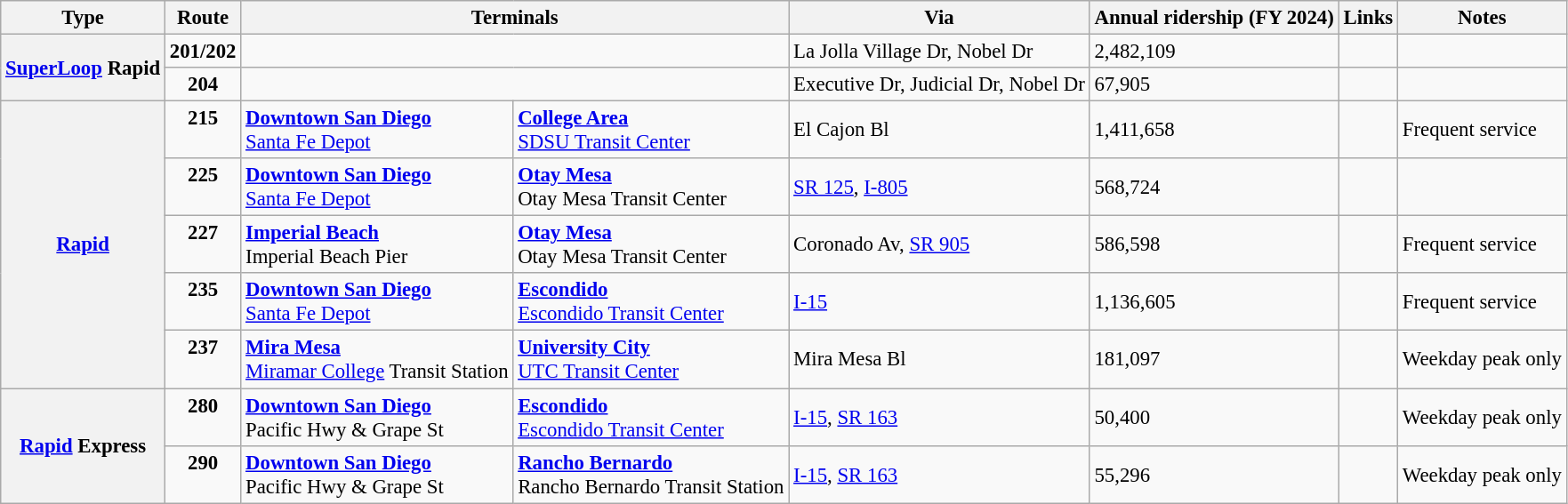<table class="wikitable sortable sticky-header" style="font-size: 95%;" |>
<tr>
<th>Type</th>
<th>Route</th>
<th class="unsortable" colspan="2">Terminals</th>
<th class="unsortable">Via</th>
<th>Annual ridership (FY 2024)</th>
<th class="unsortable">Links</th>
<th class="unsortable">Notes</th>
</tr>
<tr>
<th rowspan="2"><a href='#'>SuperLoop</a> Rapid</th>
<td style="text-align:center; vertical-align:top;"><strong>201/202</strong></td>
<td colspan="2"></td>
<td>La Jolla Village Dr, Nobel Dr</td>
<td>2,482,109</td>
<td></td>
<td></td>
</tr>
<tr>
<td style="text-align:center; vertical-align:top;"><strong>204</strong></td>
<td colspan="2"></td>
<td>Executive Dr, Judicial Dr, Nobel Dr</td>
<td>67,905</td>
<td></td>
<td></td>
</tr>
<tr>
<th rowspan="5"><a href='#'>Rapid</a></th>
<td style="text-align:center; vertical-align:top;"><strong>215</strong></td>
<td><strong><a href='#'>Downtown San Diego</a></strong><br><a href='#'>Santa Fe Depot</a></td>
<td><strong><a href='#'>College Area</a></strong><br><a href='#'>SDSU Transit Center</a></td>
<td>El Cajon Bl</td>
<td>1,411,658</td>
<td></td>
<td>Frequent service</td>
</tr>
<tr>
<td style="text-align:center; vertical-align:top;"><strong>225</strong></td>
<td><strong><a href='#'>Downtown San Diego</a></strong><br><a href='#'>Santa Fe Depot</a></td>
<td><strong><a href='#'>Otay Mesa</a></strong><br>Otay Mesa Transit Center</td>
<td><a href='#'>SR 125</a>, <a href='#'>I-805</a></td>
<td>568,724</td>
<td></td>
<td></td>
</tr>
<tr>
<td style="text-align:center; vertical-align:top;"><strong>227</strong></td>
<td><strong><a href='#'>Imperial Beach</a></strong><br>Imperial Beach Pier</td>
<td><strong><a href='#'>Otay Mesa</a></strong><br>Otay Mesa Transit Center</td>
<td>Coronado Av, <a href='#'>SR 905</a></td>
<td>586,598</td>
<td></td>
<td>Frequent service</td>
</tr>
<tr>
<td style="text-align:center; vertical-align:top;"><strong>235</strong></td>
<td><strong><a href='#'>Downtown San Diego</a></strong><br><a href='#'>Santa Fe Depot</a></td>
<td><strong><a href='#'>Escondido</a></strong><br><a href='#'>Escondido Transit Center</a></td>
<td><a href='#'>I-15</a></td>
<td>1,136,605</td>
<td></td>
<td>Frequent service</td>
</tr>
<tr>
<td style="text-align:center; vertical-align:top;"><strong>237</strong></td>
<td><strong><a href='#'>Mira Mesa</a></strong><br><a href='#'>Miramar College</a> Transit Station</td>
<td><strong><a href='#'>University City</a></strong><br><a href='#'>UTC Transit Center</a></td>
<td>Mira Mesa Bl</td>
<td>181,097</td>
<td></td>
<td>Weekday peak only</td>
</tr>
<tr>
<th rowspan="2"><a href='#'>Rapid</a> Express</th>
<td style="text-align:center; vertical-align:top;"><strong>280</strong></td>
<td><strong><a href='#'>Downtown San Diego</a></strong><br>Pacific Hwy & Grape St</td>
<td><strong><a href='#'>Escondido</a></strong><br><a href='#'>Escondido Transit Center</a></td>
<td><a href='#'>I-15</a>, <a href='#'>SR 163</a></td>
<td>50,400</td>
<td></td>
<td>Weekday peak only</td>
</tr>
<tr>
<td style="text-align:center; vertical-align:top;"><strong>290</strong></td>
<td><strong><a href='#'>Downtown San Diego</a></strong><br>Pacific Hwy & Grape St</td>
<td><strong><a href='#'>Rancho Bernardo</a></strong><br>Rancho Bernardo Transit Station</td>
<td><a href='#'>I-15</a>, <a href='#'>SR 163</a></td>
<td>55,296</td>
<td></td>
<td>Weekday peak only</td>
</tr>
</table>
